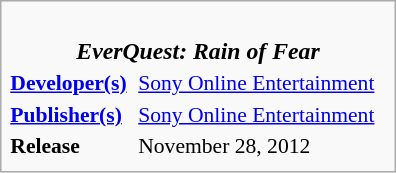<table class="infobox" style="float:right; width:264px; font-size:90%;">
<tr>
<td colspan=2 style="font-size:110%; text-align:center;"><br><strong><em>EverQuest: Rain of Fear</em></strong><br></td>
</tr>
<tr>
<td><strong><a href='#'>Developer(s)</a></strong></td>
<td><a href='#'>Sony Online Entertainment</a></td>
</tr>
<tr>
<td><strong><a href='#'>Publisher(s)</a></strong></td>
<td><a href='#'>Sony Online Entertainment</a></td>
</tr>
<tr>
<td><strong>Release</strong></td>
<td>November 28, 2012</td>
</tr>
<tr>
</tr>
</table>
